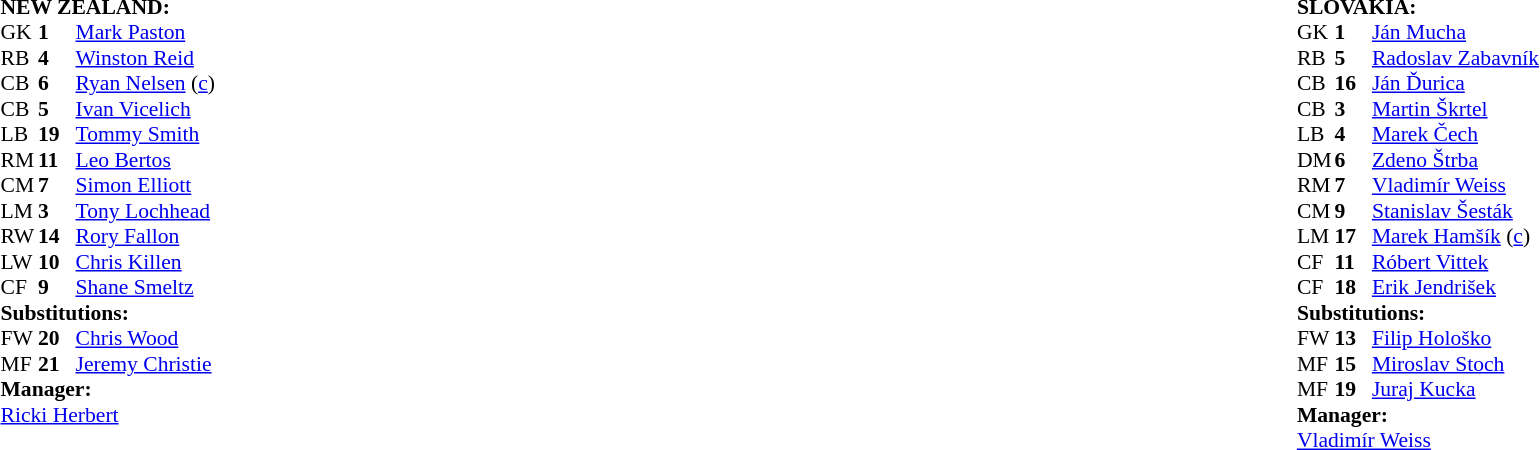<table width="100%">
<tr>
<td valign="top" width="40%"><br><table style="font-size: 90%" cellspacing="0" cellpadding="0">
<tr>
<td colspan=4><br><strong>NEW ZEALAND:</strong></td>
</tr>
<tr>
<th width="25"></th>
<th width="25"></th>
</tr>
<tr>
<td>GK</td>
<td><strong>1</strong></td>
<td><a href='#'>Mark Paston</a></td>
</tr>
<tr>
<td>RB</td>
<td><strong>4</strong></td>
<td><a href='#'>Winston Reid</a></td>
<td></td>
</tr>
<tr>
<td>CB</td>
<td><strong>6</strong></td>
<td><a href='#'>Ryan Nelsen</a> (<a href='#'>c</a>)</td>
</tr>
<tr>
<td>CB</td>
<td><strong>5</strong></td>
<td><a href='#'>Ivan Vicelich</a></td>
<td></td>
<td></td>
</tr>
<tr>
<td>LB</td>
<td><strong>19</strong></td>
<td><a href='#'>Tommy Smith</a></td>
</tr>
<tr>
<td>RM</td>
<td><strong>11</strong></td>
<td><a href='#'>Leo Bertos</a></td>
</tr>
<tr>
<td>CM</td>
<td><strong>7</strong></td>
<td><a href='#'>Simon Elliott</a></td>
</tr>
<tr>
<td>LM</td>
<td><strong>3</strong></td>
<td><a href='#'>Tony Lochhead</a></td>
<td></td>
</tr>
<tr>
<td>RW</td>
<td><strong>14</strong></td>
<td><a href='#'>Rory Fallon</a></td>
</tr>
<tr>
<td>LW</td>
<td><strong>10</strong></td>
<td><a href='#'>Chris Killen</a></td>
<td></td>
<td></td>
</tr>
<tr>
<td>CF</td>
<td><strong>9</strong></td>
<td><a href='#'>Shane Smeltz</a></td>
</tr>
<tr>
<td colspan=3><strong>Substitutions:</strong></td>
</tr>
<tr>
<td>FW</td>
<td><strong>20</strong></td>
<td><a href='#'>Chris Wood</a></td>
<td></td>
<td></td>
</tr>
<tr>
<td>MF</td>
<td><strong>21</strong></td>
<td><a href='#'>Jeremy Christie</a></td>
<td></td>
<td></td>
</tr>
<tr>
<td colspan=3><strong>Manager:</strong></td>
</tr>
<tr>
<td colspan=3><a href='#'>Ricki Herbert</a></td>
</tr>
</table>
</td>
<td valign="top"></td>
<td valign="top" width="50%"><br><table style="font-size: 90%" cellspacing="0" cellpadding="0" align="center">
<tr>
<td colspan=4><br><strong>SLOVAKIA:</strong></td>
</tr>
<tr>
<th width=25></th>
<th width=25></th>
</tr>
<tr>
<td>GK</td>
<td><strong>1</strong></td>
<td><a href='#'>Ján Mucha</a></td>
</tr>
<tr>
<td>RB</td>
<td><strong>5</strong></td>
<td><a href='#'>Radoslav Zabavník</a></td>
</tr>
<tr>
<td>CB</td>
<td><strong>16</strong></td>
<td><a href='#'>Ján Ďurica</a></td>
</tr>
<tr>
<td>CB</td>
<td><strong>3</strong></td>
<td><a href='#'>Martin Škrtel</a></td>
</tr>
<tr>
<td>LB</td>
<td><strong>4</strong></td>
<td><a href='#'>Marek Čech</a></td>
</tr>
<tr>
<td>DM</td>
<td><strong>6</strong></td>
<td><a href='#'>Zdeno Štrba</a></td>
<td></td>
</tr>
<tr>
<td>RM</td>
<td><strong>7</strong></td>
<td><a href='#'>Vladimír Weiss</a></td>
<td></td>
<td></td>
</tr>
<tr>
<td>CM</td>
<td><strong>9</strong></td>
<td><a href='#'>Stanislav Šesták</a></td>
<td></td>
<td></td>
</tr>
<tr>
<td>LM</td>
<td><strong>17</strong></td>
<td><a href='#'>Marek Hamšík</a> (<a href='#'>c</a>)</td>
</tr>
<tr>
<td>CF</td>
<td><strong>11</strong></td>
<td><a href='#'>Róbert Vittek</a></td>
<td></td>
<td></td>
</tr>
<tr>
<td>CF</td>
<td><strong>18</strong></td>
<td><a href='#'>Erik Jendrišek</a></td>
</tr>
<tr>
<td colspan=3><strong>Substitutions:</strong></td>
</tr>
<tr>
<td>FW</td>
<td><strong>13</strong></td>
<td><a href='#'>Filip Hološko</a></td>
<td></td>
<td></td>
</tr>
<tr>
<td>MF</td>
<td><strong>15</strong></td>
<td><a href='#'>Miroslav Stoch</a></td>
<td></td>
<td></td>
</tr>
<tr>
<td>MF</td>
<td><strong>19</strong></td>
<td><a href='#'>Juraj Kucka</a></td>
<td></td>
<td></td>
</tr>
<tr>
<td colspan=3><strong>Manager:</strong></td>
</tr>
<tr>
<td colspan=3><a href='#'>Vladimír Weiss</a></td>
</tr>
</table>
</td>
</tr>
</table>
